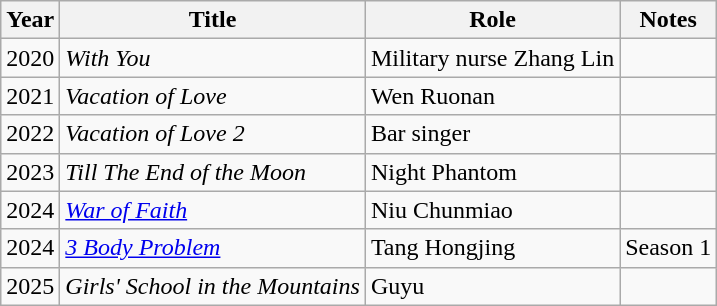<table class="wikitable">
<tr>
<th>Year</th>
<th>Title</th>
<th>Role</th>
<th>Notes</th>
</tr>
<tr>
<td>2020</td>
<td><em>With You</em></td>
<td>Military nurse Zhang Lin</td>
<td></td>
</tr>
<tr>
<td>2021</td>
<td><em>Vacation of Love</em></td>
<td>Wen Ruonan</td>
<td></td>
</tr>
<tr>
<td>2022</td>
<td><em>Vacation of Love 2</em></td>
<td>Bar singer</td>
<td></td>
</tr>
<tr>
<td>2023</td>
<td><em> Till The End of the Moon</em></td>
<td>Night Phantom</td>
<td></td>
</tr>
<tr>
<td>2024</td>
<td><em><a href='#'>War of Faith</a></em></td>
<td>Niu Chunmiao</td>
</tr>
<tr>
<td>2024</td>
<td><em><a href='#'>3 Body Problem</a></em></td>
<td>Tang Hongjing</td>
<td>Season 1</td>
</tr>
<tr>
<td>2025</td>
<td><em>Girls' School in the Mountains</em></td>
<td>Guyu</td>
<td></td>
</tr>
</table>
